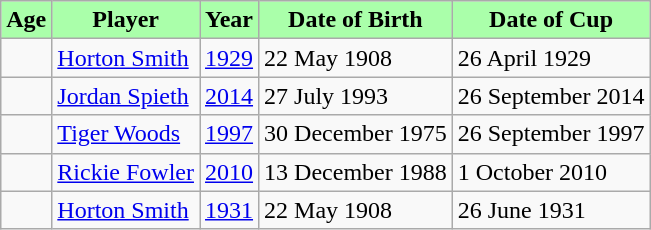<table class="wikitable">
<tr style="background:#aaffaa;">
<td align="center"><strong>Age</strong></td>
<td align="center"><strong>Player</strong></td>
<td align="center"><strong>Year</strong></td>
<td align="center"><strong>Date of Birth</strong></td>
<td align="center"><strong>Date of Cup</strong></td>
</tr>
<tr>
<td></td>
<td><a href='#'>Horton Smith</a></td>
<td><a href='#'>1929</a></td>
<td>22 May 1908</td>
<td>26 April 1929</td>
</tr>
<tr>
<td></td>
<td><a href='#'>Jordan Spieth</a></td>
<td><a href='#'>2014</a></td>
<td>27 July 1993</td>
<td>26 September 2014</td>
</tr>
<tr>
<td></td>
<td><a href='#'>Tiger Woods</a></td>
<td><a href='#'>1997</a></td>
<td>30 December 1975</td>
<td>26 September 1997</td>
</tr>
<tr>
<td></td>
<td><a href='#'>Rickie Fowler</a></td>
<td><a href='#'>2010</a></td>
<td>13 December 1988</td>
<td>1 October 2010</td>
</tr>
<tr>
<td></td>
<td><a href='#'>Horton Smith</a></td>
<td><a href='#'>1931</a></td>
<td>22 May 1908</td>
<td>26 June 1931</td>
</tr>
</table>
